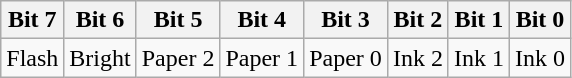<table class="wikitable">
<tr>
<th>Bit 7</th>
<th>Bit 6</th>
<th>Bit 5</th>
<th>Bit 4</th>
<th>Bit 3</th>
<th>Bit 2</th>
<th>Bit 1</th>
<th>Bit 0</th>
</tr>
<tr>
<td>Flash</td>
<td>Bright</td>
<td>Paper 2</td>
<td>Paper 1</td>
<td>Paper 0</td>
<td>Ink 2</td>
<td>Ink 1</td>
<td>Ink 0</td>
</tr>
</table>
